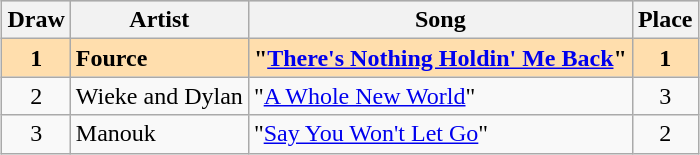<table class="wikitable sortable" style="margin: 1em auto 1em auto; text-align:center;">
<tr style="background:#ccc;">
<th rowspan="1">Draw</th>
<th rowspan="1">Artist</th>
<th rowspan="1">Song</th>
<th rowspan="1">Place</th>
</tr>
<tr style="font-weight:bold; background:#FFDEAD;">
<td>1</td>
<td style="text-align:left;">Fource</td>
<td style="text-align:left;">"<a href='#'>There's Nothing Holdin' Me Back</a>" </td>
<td>1</td>
</tr>
<tr>
<td>2</td>
<td style="text-align:left;">Wieke and Dylan</td>
<td style="text-align:left;">"<a href='#'>A Whole New World</a>" </td>
<td>3</td>
</tr>
<tr>
<td>3</td>
<td style="text-align:left;">Manouk</td>
<td style="text-align:left;">"<a href='#'>Say You Won't Let Go</a>" </td>
<td>2</td>
</tr>
</table>
